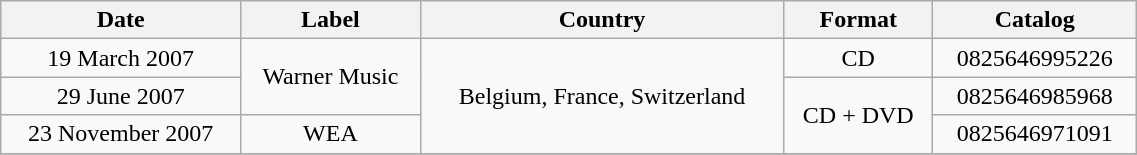<table class="wikitable" width="60%" border="1">
<tr>
<th>Date</th>
<th>Label</th>
<th>Country</th>
<th>Format</th>
<th>Catalog</th>
</tr>
<tr>
<td rowspan=1 align=center>19 March 2007</td>
<td rowspan=2 align=center>Warner Music</td>
<td rowspan=3 align=center>Belgium, France, Switzerland</td>
<td rowspan=1 align=center>CD</td>
<td align=center>0825646995226</td>
</tr>
<tr>
<td rowspan=1 align=center>29 June 2007</td>
<td rowspan=2 align=center>CD + DVD</td>
<td align=center>0825646985968</td>
</tr>
<tr>
<td align=center>23 November 2007</td>
<td align=center>WEA</td>
<td align=center>0825646971091</td>
</tr>
<tr>
</tr>
</table>
